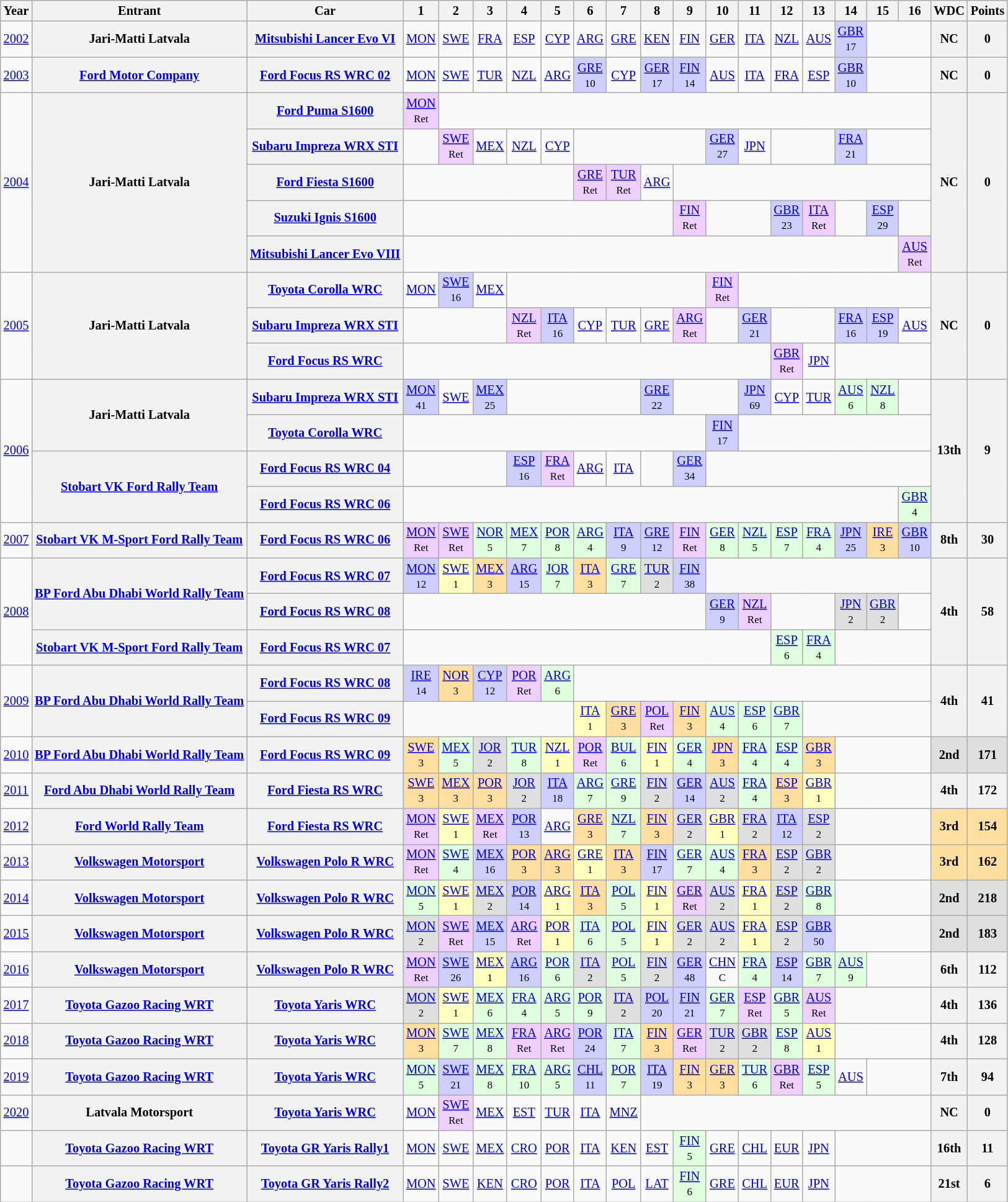<table class="wikitable" style="text-align:center; font-size:85%">
<tr>
<th>Year</th>
<th>Entrant</th>
<th>Car</th>
<th>1</th>
<th>2</th>
<th>3</th>
<th>4</th>
<th>5</th>
<th>6</th>
<th>7</th>
<th>8</th>
<th>9</th>
<th>10</th>
<th>11</th>
<th>12</th>
<th>13</th>
<th>14</th>
<th>15</th>
<th>16</th>
<th>WDC</th>
<th>Points</th>
</tr>
<tr>
<td><a href='#'>2002</a></td>
<th nowrap>Jari-Matti Latvala</th>
<th nowrap><a href='#'>Mitsubishi Lancer Evo VI</a></th>
<td><a href='#'>MON</a></td>
<td><a href='#'>SWE</a></td>
<td><a href='#'>FRA</a></td>
<td><a href='#'>ESP</a></td>
<td><a href='#'>CYP</a></td>
<td><a href='#'>ARG</a></td>
<td><a href='#'>GRE</a></td>
<td><a href='#'>KEN</a></td>
<td><a href='#'>FIN</a></td>
<td><a href='#'>GER</a></td>
<td><a href='#'>ITA</a></td>
<td><a href='#'>NZL</a></td>
<td><a href='#'>AUS</a></td>
<td style="background:#CFCFFF;"><a href='#'>GBR</a><br><small>17</small></td>
<td colspan=2></td>
<th>NC</th>
<th>0</th>
</tr>
<tr>
<td><a href='#'>2003</a></td>
<th nowrap><a href='#'>Ford Motor Company</a></th>
<th nowrap><a href='#'>Ford Focus RS WRC 02</a></th>
<td><a href='#'>MON</a></td>
<td><a href='#'>SWE</a></td>
<td><a href='#'>TUR</a></td>
<td><a href='#'>NZL</a></td>
<td><a href='#'>ARG</a></td>
<td style="background:#CFCFFF;"><a href='#'>GRE</a><br><small>10</small></td>
<td><a href='#'>CYP</a></td>
<td style="background:#CFCFFF;"><a href='#'>GER</a><br><small>17</small></td>
<td style="background:#CFCFFF;"><a href='#'>FIN</a><br><small>14</small></td>
<td><a href='#'>AUS</a></td>
<td><a href='#'>ITA</a></td>
<td><a href='#'>FRA</a></td>
<td><a href='#'>ESP</a></td>
<td style="background:#CFCFFF;"><a href='#'>GBR</a><br><small>10</small></td>
<td colspan=2></td>
<th>NC</th>
<th>0</th>
</tr>
<tr>
<td rowspan=5><a href='#'>2004</a></td>
<th rowspan=5 nowrap>Jari-Matti Latvala</th>
<th nowrap><a href='#'>Ford Puma S1600</a></th>
<td style="background:#EFCFFF;"><a href='#'>MON</a><br><small>Ret</small></td>
<td colspan=15></td>
<th rowspan=5>NC</th>
<th rowspan=5>0</th>
</tr>
<tr>
<th nowrap><a href='#'>Subaru Impreza WRX STI</a></th>
<td></td>
<td style="background:#EFCFFF;"><a href='#'>SWE</a><br><small>Ret</small></td>
<td><a href='#'>MEX</a></td>
<td><a href='#'>NZL</a></td>
<td><a href='#'>CYP</a></td>
<td colspan=4></td>
<td style="background:#CFCFFF;"><a href='#'>GER</a><br><small>27</small></td>
<td><a href='#'>JPN</a></td>
<td colspan=2></td>
<td style="background:#CFCFFF;"><a href='#'>FRA</a><br><small>21</small></td>
<td colspan=2></td>
</tr>
<tr>
<th nowrap><a href='#'>Ford Fiesta S1600</a></th>
<td colspan=5></td>
<td style="background:#EFCFFF;"><a href='#'>GRE</a><br><small>Ret</small></td>
<td style="background:#EFCFFF;"><a href='#'>TUR</a><br><small>Ret</small></td>
<td><a href='#'>ARG</a></td>
<td colspan=8></td>
</tr>
<tr>
<th nowrap><a href='#'>Suzuki Ignis S1600</a></th>
<td colspan=8></td>
<td style="background:#EFCFFF;"><a href='#'>FIN</a><br><small>Ret</small></td>
<td colspan=2></td>
<td style="background:#CFCFFF;"><a href='#'>GBR</a><br><small>23</small></td>
<td style="background:#EFCFFF;"><a href='#'>ITA</a><br><small>Ret</small></td>
<td></td>
<td style="background:#CFCFFF;"><a href='#'>ESP</a><br><small>29</small></td>
<td></td>
</tr>
<tr>
<th nowrap><a href='#'>Mitsubishi Lancer Evo VIII</a></th>
<td colspan=15></td>
<td style="background:#EFCFFF;"><a href='#'>AUS</a><br><small>Ret</small></td>
</tr>
<tr>
<td rowspan=3><a href='#'>2005</a></td>
<th rowspan=3 nowrap>Jari-Matti Latvala</th>
<th nowrap><a href='#'>Toyota Corolla WRC</a></th>
<td><a href='#'>MON</a></td>
<td style="background:#CFCFFF;"><a href='#'>SWE</a><br><small>16</small></td>
<td><a href='#'>MEX</a></td>
<td colspan=6></td>
<td style="background:#EFCFFF;"><a href='#'>FIN</a><br><small>Ret</small></td>
<td colspan=6></td>
<th rowspan=3>NC</th>
<th rowspan=3>0</th>
</tr>
<tr>
<th nowrap><a href='#'>Subaru Impreza WRX STI</a></th>
<td colspan=3></td>
<td style="background:#EFCFFF;"><a href='#'>NZL</a><br><small>Ret</small></td>
<td style="background:#CFCFFF;"><a href='#'>ITA</a><br><small>16</small></td>
<td><a href='#'>CYP</a></td>
<td><a href='#'>TUR</a></td>
<td><a href='#'>GRE</a></td>
<td style="background:#EFCFFF;"><a href='#'>ARG</a><br><small>Ret</small></td>
<td></td>
<td style="background:#CFCFFF;"><a href='#'>GER</a><br><small>21</small></td>
<td colspan=2></td>
<td style="background:#CFCFFF;"><a href='#'>FRA</a><br><small>16</small></td>
<td style="background:#CFCFFF;"><a href='#'>ESP</a><br><small>19</small></td>
<td><a href='#'>AUS</a></td>
</tr>
<tr>
<th nowrap><a href='#'>Ford Focus RS WRC</a></th>
<td colspan=11></td>
<td style="background:#EFCFFF;"><a href='#'>GBR</a><br><small>Ret</small></td>
<td><a href='#'>JPN</a></td>
<td colspan=3></td>
</tr>
<tr>
<td rowspan=4><a href='#'>2006</a></td>
<th rowspan=2 nowrap>Jari-Matti Latvala</th>
<th nowrap><a href='#'>Subaru Impreza WRX STI</a></th>
<td style="background:#CFCFFF;"><a href='#'>MON</a><br><small>41</small></td>
<td><a href='#'>SWE</a></td>
<td style="background:#CFCFFF;"><a href='#'>MEX</a><br><small>25</small></td>
<td colspan=4></td>
<td style="background:#CFCFFF;"><a href='#'>GRE</a><br><small>22</small></td>
<td colspan=2></td>
<td style="background:#CFCFFF;"><a href='#'>JPN</a><br><small>69</small></td>
<td><a href='#'>CYP</a></td>
<td><a href='#'>TUR</a></td>
<td style="background:#DFFFDF;"><a href='#'>AUS</a><br><small>6</small></td>
<td style="background:#DFFFDF;"><a href='#'>NZL</a><br><small>8</small></td>
<td></td>
<th rowspan=4>13th</th>
<th rowspan=4>9</th>
</tr>
<tr>
<th nowrap><a href='#'>Toyota Corolla WRC</a></th>
<td colspan=9></td>
<td style="background:#CFCFFF;"><a href='#'>FIN</a><br><small>17</small></td>
<td colspan=6></td>
</tr>
<tr>
<th rowspan=2 nowrap><a href='#'>Stobart VK Ford Rally Team</a></th>
<th nowrap><a href='#'>Ford Focus RS WRC 04</a></th>
<td colspan=3></td>
<td style="background:#CFCFFF;"><a href='#'>ESP</a><br><small>16</small></td>
<td style="background:#EFCFFF;"><a href='#'>FRA</a><br><small>Ret</small></td>
<td><a href='#'>ARG</a></td>
<td><a href='#'>ITA</a></td>
<td></td>
<td style="background:#CFCFFF;"><a href='#'>GER</a><br><small>34</small></td>
<td colspan=7></td>
</tr>
<tr>
<th nowrap><a href='#'>Ford Focus RS WRC 06</a></th>
<td colspan=15></td>
<td style="background:#DFFFDF;"><a href='#'>GBR</a><br><small>4</small></td>
</tr>
<tr>
<td><a href='#'>2007</a></td>
<th nowrap><a href='#'>Stobart VK M-Sport Ford Rally Team</a></th>
<th nowrap><a href='#'>Ford Focus RS WRC 06</a></th>
<td style="background:#EFCFFF;"><a href='#'>MON</a><br><small>Ret</small></td>
<td style="background:#EFCFFF;"><a href='#'>SWE</a><br><small>Ret</small></td>
<td style="background:#DFFFDF;"><a href='#'>NOR</a><br><small>5</small></td>
<td style="background:#DFFFDF;"><a href='#'>MEX</a><br><small>7</small></td>
<td style="background:#DFFFDF;"><a href='#'>POR</a><br><small>8</small></td>
<td style="background:#DFFFDF;"><a href='#'>ARG</a><br><small>4</small></td>
<td style="background:#CFCFFF;"><a href='#'>ITA</a><br><small>9</small></td>
<td style="background:#CFCFFF;"><a href='#'>GRE</a><br><small>12</small></td>
<td style="background:#EFCFFF;"><a href='#'>FIN</a><br><small>Ret</small></td>
<td style="background:#DFFFDF;"><a href='#'>GER</a><br><small>8</small></td>
<td style="background:#DFFFDF;"><a href='#'>NZL</a><br><small>5</small></td>
<td style="background:#DFFFDF;"><a href='#'>ESP</a><br><small>7</small></td>
<td style="background:#DFFFDF;"><a href='#'>FRA</a><br><small>4</small></td>
<td style="background:#CFCFFF;"><a href='#'>JPN</a><br><small>25</small></td>
<td style="background:#FFDF9F;"><a href='#'>IRE</a><br><small>3</small></td>
<td style="background:#CFCFFF;"><a href='#'>GBR</a><br><small>10</small></td>
<th>8th</th>
<th>30</th>
</tr>
<tr>
<td rowspan=3><a href='#'>2008</a></td>
<th rowspan=2 nowrap><a href='#'>BP Ford Abu Dhabi World Rally Team</a></th>
<th nowrap><a href='#'>Ford Focus RS WRC 07</a></th>
<td style="background:#CFCFFF;"><a href='#'>MON</a><br><small>12</small></td>
<td style="background:#FFFFBF;"><a href='#'>SWE</a><br><small>1</small></td>
<td style="background:#FFDF9F;"><a href='#'>MEX</a><br><small>3</small></td>
<td style="background:#CFCFFF;"><a href='#'>ARG</a><br><small>15</small></td>
<td style="background:#DFFFDF;"><a href='#'>JOR</a><br><small>7</small></td>
<td style="background:#FFDF9F;"><a href='#'>ITA</a><br><small>3</small></td>
<td style="background:#DFFFDF;"><a href='#'>GRE</a><br><small>7</small></td>
<td style="background:#DFDFDF;"><a href='#'>TUR</a><br><small>2</small></td>
<td style="background:#CFCFFF;"><a href='#'>FIN</a><br><small>38</small></td>
<td colspan=7></td>
<th rowspan=3>4th</th>
<th rowspan=3>58</th>
</tr>
<tr>
<th nowrap><a href='#'>Ford Focus RS WRC 08</a></th>
<td colspan=9></td>
<td style="background:#CFCFFF;"><a href='#'>GER</a><br><small>9</small></td>
<td style="background:#EFCFFF;"><a href='#'>NZL</a><br><small>Ret</small></td>
<td colspan=2></td>
<td style="background:#DFDFDF;"><a href='#'>JPN</a><br><small>2</small></td>
<td style="background:#DFDFDF;"><a href='#'>GBR</a><br><small>2</small></td>
<td></td>
</tr>
<tr>
<th nowrap><a href='#'>Stobart VK M-Sport Ford Rally Team</a></th>
<th nowrap><a href='#'>Ford Focus RS WRC 07</a></th>
<td colspan=11></td>
<td style="background:#DFFFDF;"><a href='#'>ESP</a><br><small>6</small></td>
<td style="background:#DFFFDF;"><a href='#'>FRA</a><br><small>4</small></td>
<td colspan=3></td>
</tr>
<tr>
<td rowspan="2"><a href='#'>2009</a></td>
<th rowspan="2" nowrap><a href='#'>BP Ford Abu Dhabi World Rally Team</a></th>
<th nowrap><a href='#'>Ford Focus RS WRC 08</a></th>
<td style="background:#CFCFFF;"><a href='#'>IRE</a><br><small>14</small></td>
<td style="background:#FFDF9F;"><a href='#'>NOR</a><br><small>3</small></td>
<td style="background:#CFCFFF;"><a href='#'>CYP</a><br><small>12</small></td>
<td style="background:#EFCFFF;"><a href='#'>POR</a><br><small>Ret</small></td>
<td style="background:#DFFFDF;"><a href='#'>ARG</a><br><small>6</small></td>
<td colspan=11></td>
<th rowspan="2">4th</th>
<th rowspan="2">41</th>
</tr>
<tr>
<th nowrap><a href='#'>Ford Focus RS WRC 09</a></th>
<td colspan=5></td>
<td style="background:#FFFFBF;"><a href='#'>ITA</a><br><small>1</small></td>
<td style="background:#FFDF9F;"><a href='#'>GRE</a><br><small>3</small></td>
<td style="background:#EFCFFF;"><a href='#'>POL</a><br><small>Ret</small></td>
<td style="background:#FFDF9F;"><a href='#'>FIN</a><br><small>3</small></td>
<td style="background:#DFFFDF;"><a href='#'>AUS</a><br><small>4</small></td>
<td style="background:#DFFFDF;"><a href='#'>ESP</a><br><small>6</small></td>
<td style="background:#DFFFDF;"><a href='#'>GBR</a><br><small>7</small></td>
<td colspan=4></td>
</tr>
<tr>
<td><a href='#'>2010</a></td>
<th nowrap><a href='#'>BP Ford Abu Dhabi World Rally Team</a></th>
<th nowrap><a href='#'>Ford Focus RS WRC 09</a></th>
<td style="background:#FFDF9F;"><a href='#'>SWE</a><br><small>3</small></td>
<td style="background:#DFFFDF;"><a href='#'>MEX</a><br><small>5</small></td>
<td style="background:#DFDFDF;"><a href='#'>JOR</a><br><small>2</small></td>
<td style="background:#DFFFDF;"><a href='#'>TUR</a><br><small>8</small></td>
<td style="background:#FFFFBF;"><a href='#'>NZL</a><br><small>1</small></td>
<td style="background:#EFCFFF;"><a href='#'>POR</a><br><small>Ret</small></td>
<td style="background:#DFFFDF;"><a href='#'>BUL</a><br><small>6</small></td>
<td style="background:#FFFFBF;"><a href='#'>FIN</a><br><small>1</small></td>
<td style="background:#DFFFDF;"><a href='#'>GER</a><br><small>4</small></td>
<td style="background:#FFDF9F;"><a href='#'>JPN</a><br><small>3</small></td>
<td style="background:#DFFFDF;"><a href='#'>FRA</a><br><small>4</small></td>
<td style="background:#DFFFDF;"><a href='#'>ESP</a><br><small>4</small></td>
<td style="background:#FFDF9F;"><a href='#'>GBR</a><br><small>3</small></td>
<td colspan=3></td>
<td style="background:#DFDFDF;"><strong>2nd</strong></td>
<td style="background:#DFDFDF;"><strong>171</strong></td>
</tr>
<tr>
<td><a href='#'>2011</a></td>
<th nowrap><a href='#'>Ford Abu Dhabi World Rally Team</a></th>
<th nowrap><a href='#'>Ford Fiesta RS WRC</a></th>
<td style="background:#FFDF9F;"><a href='#'>SWE</a><br><small>3</small></td>
<td style="background:#FFDF9F;"><a href='#'>MEX</a><br><small>3</small></td>
<td style="background:#FFDF9F;"><a href='#'>POR</a><br><small>3</small></td>
<td style="background:#DFDFDF;"><a href='#'>JOR</a><br><small>2</small></td>
<td style="background:#CFCFFF;"><a href='#'>ITA</a><br><small>18</small></td>
<td style="background:#DFFFDF;"><a href='#'>ARG</a><br><small>7</small></td>
<td style="background:#DFFFDF;"><a href='#'>GRE</a><br><small>9</small></td>
<td style="background:#DFDFDF;"><a href='#'>FIN</a><br><small>2</small></td>
<td style="background:#CFCFFF;"><a href='#'>GER</a><br><small>14</small></td>
<td style="background:#DFDFDF;"><a href='#'>AUS</a><br><small>2</small></td>
<td style="background:#DFFFDF;"><a href='#'>FRA</a><br><small>4</small></td>
<td style="background:#FFDF9F;"><a href='#'>ESP</a><br><small>3</small></td>
<td style="background:#FFFFBF;"><a href='#'>GBR</a><br><small>1</small></td>
<td colspan=3></td>
<th>4th</th>
<th>172</th>
</tr>
<tr>
<td><a href='#'>2012</a></td>
<th nowrap><a href='#'>Ford World Rally Team</a></th>
<th nowrap><a href='#'>Ford Fiesta RS WRC</a></th>
<td style="background:#EFCFFF;"><a href='#'>MON</a><br><small>Ret</small></td>
<td style="background:#FFFFBF;"><a href='#'>SWE</a><br><small>1</small></td>
<td style="background:#EFCFFF;"><a href='#'>MEX</a><br><small>Ret</small></td>
<td style="background:#CFCFFF;"><a href='#'>POR</a><br><small>13</small></td>
<td><a href='#'>ARG</a><br><small></small></td>
<td style="background:#FFDF9F;"><a href='#'>GRE</a><br><small>3</small></td>
<td style="background:#DFFFDF;"><a href='#'>NZL</a><br><small>7</small></td>
<td style="background:#FFDF9F;"><a href='#'>FIN</a><br><small>3</small></td>
<td style="background:#DFDFDF;"><a href='#'>GER</a><br><small>2</small></td>
<td style="background:#FFFFBF;"><a href='#'>GBR</a><br><small>1</small></td>
<td style="background:#DFDFDF;"><a href='#'>FRA</a><br><small>2</small></td>
<td style="background:#CFCFFF;"><a href='#'>ITA</a><br><small>12</small></td>
<td style="background:#DFDFDF;"><a href='#'>ESP</a><br><small>2</small></td>
<td colspan=3></td>
<td style="background:#FFDF9F;"><strong>3rd</strong></td>
<td style="background:#FFDF9F;"><strong>154</strong></td>
</tr>
<tr>
<td><a href='#'>2013</a></td>
<th nowrap><a href='#'>Volkswagen Motorsport</a></th>
<th nowrap><a href='#'>Volkswagen Polo R WRC</a></th>
<td style="background:#EFCFFF;"><a href='#'>MON</a><br><small>Ret</small></td>
<td style="background:#DFFFDF;"><a href='#'>SWE</a><br><small>4</small></td>
<td style="background:#CFCFFF;"><a href='#'>MEX</a><br><small>16</small></td>
<td style="background:#FFDF9F;"><a href='#'>POR</a><br><small>3</small></td>
<td style="background:#FFDF9F;"><a href='#'>ARG</a><br><small>3</small></td>
<td style="background:#FFFFBF;"><a href='#'>GRE</a><br><small>1</small></td>
<td style="background:#FFDF9F;"><a href='#'>ITA</a><br><small>3</small></td>
<td style="background:#CFCFFF;"><a href='#'>FIN</a><br><small>17</small></td>
<td style="background:#DFFFDF;"><a href='#'>GER</a><br><small>7</small></td>
<td style="background:#DFFFDF;"><a href='#'>AUS</a><br><small>4</small></td>
<td style="background:#FFDF9F;"><a href='#'>FRA</a><br><small>3</small></td>
<td style="background:#DFDFDF;"><a href='#'>ESP</a><br><small>2</small></td>
<td style="background:#DFDFDF;"><a href='#'>GBR</a><br><small>2</small></td>
<td colspan=3></td>
<td style="background:#FFDF9F;"><strong>3rd</strong></td>
<td style="background:#FFDF9F;"><strong>162</strong></td>
</tr>
<tr>
<td><a href='#'>2014</a></td>
<th nowrap><a href='#'>Volkswagen Motorsport</a></th>
<th nowrap><a href='#'>Volkswagen Polo R WRC</a></th>
<td style="background:#DFFFDF;"><a href='#'>MON</a><br><small>5</small></td>
<td style="background:#FFFFBF;"><a href='#'>SWE</a><br><small>1</small></td>
<td style="background:#DFDFDF;"><a href='#'>MEX</a><br><small>2</small></td>
<td style="background:#CFCFFF;"><a href='#'>POR</a><br><small>14</small></td>
<td style="background:#FFFFBF;"><a href='#'>ARG</a><br><small>1</small></td>
<td style="background:#FFDF9F;"><a href='#'>ITA</a><br><small>3</small></td>
<td style="background:#DFFFDF;"><a href='#'>POL</a><br><small>5</small></td>
<td style="background:#FFFFBF;"><a href='#'>FIN</a><br><small>1</small></td>
<td style="background:#EFCFFF;"><a href='#'>GER</a><br><small>Ret</small></td>
<td style="background:#DFDFDF;"><a href='#'>AUS</a><br><small>2</small></td>
<td style="background:#FFFFBF;"><a href='#'>FRA</a><br><small>1</small></td>
<td style="background:#DFDFDF;"><a href='#'>ESP</a><br><small>2</small></td>
<td style="background:#DFFFDF;"><a href='#'>GBR</a><br><small>8</small></td>
<td colspan=3></td>
<td style="background:#DFDFDF;"><strong>2nd</strong></td>
<td style="background:#DFDFDF;"><strong>218</strong></td>
</tr>
<tr>
<td><a href='#'>2015</a></td>
<th nowrap><a href='#'>Volkswagen Motorsport</a></th>
<th nowrap><a href='#'>Volkswagen Polo R WRC</a></th>
<td style="background:#DFDFDF;"><a href='#'>MON</a><br><small>2</small></td>
<td style="background:#EFCFFF;"><a href='#'>SWE</a><br><small>Ret</small></td>
<td style="background:#CFCFFF;"><a href='#'>MEX</a><br><small>15</small></td>
<td style="background:#EFCFFF;"><a href='#'>ARG</a><br><small>Ret</small></td>
<td style="background:#FFFFBF;"><a href='#'>POR</a><br><small>1</small></td>
<td style="background:#DFFFDF;"><a href='#'>ITA</a><br><small>6</small></td>
<td style="background:#DFFFDF;"><a href='#'>POL</a><br><small>5</small></td>
<td style="background:#FFFFBF;"><a href='#'>FIN</a><br><small>1</small></td>
<td style="background:#DFDFDF;"><a href='#'>GER</a><br><small>2</small></td>
<td style="background:#DFDFDF;"><a href='#'>AUS</a><br><small>2</small></td>
<td style="background:#FFFFBF;"><a href='#'>FRA</a><br><small>1</small></td>
<td style="background:#DFDFDF;"><a href='#'>ESP</a><br><small>2</small></td>
<td style="background:#CFCFFF;"><a href='#'>GBR</a><br><small>50</small></td>
<td colspan=3></td>
<td style="background:#DFDFDF;"><strong>2nd</strong></td>
<td style="background:#DFDFDF;"><strong>183</strong></td>
</tr>
<tr>
<td><a href='#'>2016</a></td>
<th nowrap><a href='#'>Volkswagen Motorsport</a></th>
<th nowrap><a href='#'>Volkswagen Polo R WRC</a></th>
<td style="background:#EFCFFF;"><a href='#'>MON</a><br><small>Ret</small></td>
<td style="background:#CFCFFF;"><a href='#'>SWE</a><br><small>26</small></td>
<td style="background:#FFFFBF;"><a href='#'>MEX</a><br><small>1</small></td>
<td style="background:#CFCFFF;"><a href='#'>ARG</a><br><small>16</small></td>
<td style="background:#DFFFDF;"><a href='#'>POR</a><br><small>6</small></td>
<td style="background:#DFDFDF;"><a href='#'>ITA</a><br><small>2</small></td>
<td style="background:#DFFFDF;"><a href='#'>POL</a><br><small>5</small></td>
<td style="background:#DFDFDF;"><a href='#'>FIN</a><br><small>2</small></td>
<td style="background:#CFCFFF;"><a href='#'>GER</a><br><small>48</small></td>
<td><a href='#'>CHN</a><br><small>C</small></td>
<td style="background:#DFFFDF;"><a href='#'>FRA</a><br><small>4</small></td>
<td style="background:#CFCFFF;"><a href='#'>ESP</a><br><small>14</small></td>
<td style="background:#DFFFDF;"><a href='#'>GBR</a><br><small>7</small></td>
<td style="background:#DFFFDF;"><a href='#'>AUS</a><br><small>9</small></td>
<td colspan=2></td>
<th>6th</th>
<th>112</th>
</tr>
<tr>
<td><a href='#'>2017</a></td>
<th nowrap><a href='#'>Toyota Gazoo Racing WRT</a></th>
<th nowrap><a href='#'>Toyota Yaris WRC</a></th>
<td style="background:#DFDFDF;"><a href='#'>MON</a><br><small>2</small></td>
<td style="background:#FFFFBF;"><a href='#'>SWE</a><br><small>1</small></td>
<td style="background:#DFFFDF;"><a href='#'>MEX</a><br><small>6</small></td>
<td style="background:#DFFFDF;"><a href='#'>FRA</a><br><small>4</small></td>
<td style="background:#DFFFDF;"><a href='#'>ARG</a><br><small>5</small></td>
<td style="background:#DFFFDF;"><a href='#'>POR</a><br><small>9</small></td>
<td style="background:#DFDFDF;"><a href='#'>ITA</a><br><small>2</small></td>
<td style="background:#CFCFFF;"><a href='#'>POL</a><br><small>20</small></td>
<td style="background:#CFCFFF;"><a href='#'>FIN</a><br><small>21</small></td>
<td style="background:#DFFFDF;"><a href='#'>GER</a><br><small>7</small></td>
<td style="background:#EFCFFF;"><a href='#'>ESP</a><br><small>Ret</small></td>
<td style="background:#DFFFDF;"><a href='#'>GBR</a><br><small>5</small></td>
<td style="background:#EFCFFF;"><a href='#'>AUS</a><br><small>Ret</small></td>
<td colspan=3></td>
<th>4th</th>
<th>136</th>
</tr>
<tr>
<td><a href='#'>2018</a></td>
<th nowrap><a href='#'>Toyota Gazoo Racing WRT</a></th>
<th nowrap><a href='#'>Toyota Yaris WRC</a></th>
<td style="background:#FFDF9F;"><a href='#'>MON</a><br><small>3</small></td>
<td style="background:#DFFFDF;"><a href='#'>SWE</a><br><small>7</small></td>
<td style="background:#DFFFDF;"><a href='#'>MEX</a><br><small>8</small></td>
<td style="background:#EFCFFF;"><a href='#'>FRA</a><br><small>Ret</small></td>
<td style="background:#EFCFFF;"><a href='#'>ARG</a><br><small>Ret</small></td>
<td style="background:#CFCFFF;"><a href='#'>POR</a><br><small>24</small></td>
<td style="background:#DFFFDF;"><a href='#'>ITA</a><br><small>7</small></td>
<td style="background:#FFDF9F;"><a href='#'>FIN</a><br><small>3</small></td>
<td style="background:#EFCFFF;"><a href='#'>GER</a><br><small>Ret</small></td>
<td style="background:#DFDFDF;"><a href='#'>TUR</a><br><small>2</small></td>
<td style="background:#DFDFDF;"><a href='#'>GBR</a><br><small>2</small></td>
<td style="background:#DFFFDF;"><a href='#'>ESP</a><br><small>8</small></td>
<td style="background:#FFFFBF;"><a href='#'>AUS</a><br><small>1</small></td>
<td colspan=3></td>
<th>4th</th>
<th>128</th>
</tr>
<tr>
<td><a href='#'>2019</a></td>
<th nowrap><a href='#'>Toyota Gazoo Racing WRT</a></th>
<th nowrap><a href='#'>Toyota Yaris WRC</a></th>
<td style="background:#DFFFDF;"><a href='#'>MON</a><br><small>5</small></td>
<td style="background:#CFCFFF;"><a href='#'>SWE</a><br><small>21</small></td>
<td style="background:#DFFFDF;"><a href='#'>MEX</a><br><small>8</small></td>
<td style="background:#DFFFDF;"><a href='#'>FRA</a><br><small>10</small></td>
<td style="background:#DFFFDF;"><a href='#'>ARG</a><br><small>5</small></td>
<td style="background:#CFCFFF;"><a href='#'>CHL</a><br><small>11</small></td>
<td style="background:#DFFFDF;"><a href='#'>POR</a><br><small>7</small></td>
<td style="background:#CFCFFF;"><a href='#'>ITA</a><br><small>19</small></td>
<td style="background:#FFDF9F;"><a href='#'>FIN</a><br><small>3</small></td>
<td style="background:#FFDF9F;"><a href='#'>GER</a><br><small>3</small></td>
<td style="background:#DFFFDF;"><a href='#'>TUR</a><br><small>6</small></td>
<td style="background:#EFCFFF;"><a href='#'>GBR</a><br><small>Ret</small></td>
<td style="background:#DFFFDF;"><a href='#'>ESP</a><br><small>5</small></td>
<td><a href='#'>AUS</a><br></td>
<td colspan=2></td>
<th>7th</th>
<th>94</th>
</tr>
<tr>
<td><a href='#'>2020</a></td>
<th nowrap>Latvala Motorsport</th>
<th nowrap><a href='#'>Toyota Yaris WRC</a></th>
<td><a href='#'>MON</a></td>
<td style="background:#EFCFFF;"><a href='#'>SWE</a><br><small>Ret</small></td>
<td><a href='#'>MEX</a></td>
<td><a href='#'>EST</a></td>
<td><a href='#'>TUR</a></td>
<td><a href='#'>ITA</a></td>
<td><a href='#'>MNZ</a></td>
<td colspan=9></td>
<th>NC</th>
<th>0</th>
</tr>
<tr>
<td></td>
<th nowrap><a href='#'>Toyota Gazoo Racing WRT</a></th>
<th nowrap><a href='#'>Toyota GR Yaris Rally1</a></th>
<td><a href='#'>MON</a></td>
<td><a href='#'>SWE</a></td>
<td><a href='#'>MEX</a></td>
<td><a href='#'>CRO</a></td>
<td><a href='#'>POR</a></td>
<td><a href='#'>ITA</a></td>
<td><a href='#'>KEN</a></td>
<td><a href='#'>EST</a></td>
<td style="background:#DFFFDF;"><a href='#'>FIN</a><br><small>5</small></td>
<td><a href='#'>GRE</a></td>
<td><a href='#'>CHL</a></td>
<td><a href='#'>EUR</a></td>
<td><a href='#'>JPN</a></td>
<td colspan=3></td>
<th>16th</th>
<th>11</th>
</tr>
<tr>
<td></td>
<th nowrap><a href='#'>Toyota Gazoo Racing WRT</a></th>
<th nowrap><a href='#'>Toyota GR Yaris Rally2</a></th>
<td><a href='#'>MON</a></td>
<td><a href='#'>SWE</a></td>
<td><a href='#'>KEN</a></td>
<td><a href='#'>CRO</a></td>
<td><a href='#'>POR</a></td>
<td><a href='#'>ITA</a></td>
<td><a href='#'>POL</a></td>
<td><a href='#'>LAT</a></td>
<td style="background:#DFFFDF;"><a href='#'>FIN</a><br><small>6</small></td>
<td><a href='#'>GRE</a></td>
<td><a href='#'>CHL</a></td>
<td><a href='#'>EUR</a></td>
<td><a href='#'>JPN</a></td>
<td colspan=3></td>
<th>21st</th>
<th>6</th>
</tr>
</table>
